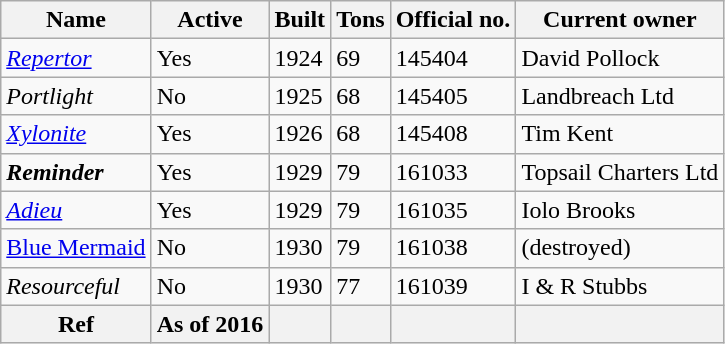<table class=wikitable>
<tr>
<th>Name</th>
<th>Active</th>
<th>Built</th>
<th>Tons</th>
<th>Official no.</th>
<th>Current owner</th>
</tr>
<tr>
<td><a href='#'><em>Repertor</em></a></td>
<td>Yes</td>
<td>1924</td>
<td>69</td>
<td>145404</td>
<td>David Pollock</td>
</tr>
<tr>
<td><em>Portlight</em></td>
<td>No</td>
<td>1925</td>
<td>68</td>
<td>145405</td>
<td>Landbreach Ltd</td>
</tr>
<tr>
<td><a href='#'><em>Xylonite</em></a></td>
<td>Yes</td>
<td>1926</td>
<td>68</td>
<td>145408</td>
<td>Tim Kent</td>
</tr>
<tr>
<td><strong><em>Reminder</em></strong></td>
<td>Yes</td>
<td>1929</td>
<td>79</td>
<td>161033</td>
<td>Topsail Charters Ltd</td>
</tr>
<tr>
<td><a href='#'><em>Adieu</em></a></td>
<td>Yes</td>
<td>1929</td>
<td>79</td>
<td>161035</td>
<td>Iolo Brooks</td>
</tr>
<tr>
<td><a href='#'>Blue Mermaid</a></td>
<td>No</td>
<td>1930</td>
<td>79</td>
<td>161038</td>
<td>(destroyed)</td>
</tr>
<tr>
<td><em>Resourceful</em></td>
<td>No</td>
<td>1930</td>
<td>77</td>
<td>161039</td>
<td>I & R Stubbs</td>
</tr>
<tr>
<th>Ref</th>
<th>As of 2016</th>
<th></th>
<th></th>
<th></th>
<th></th>
</tr>
</table>
